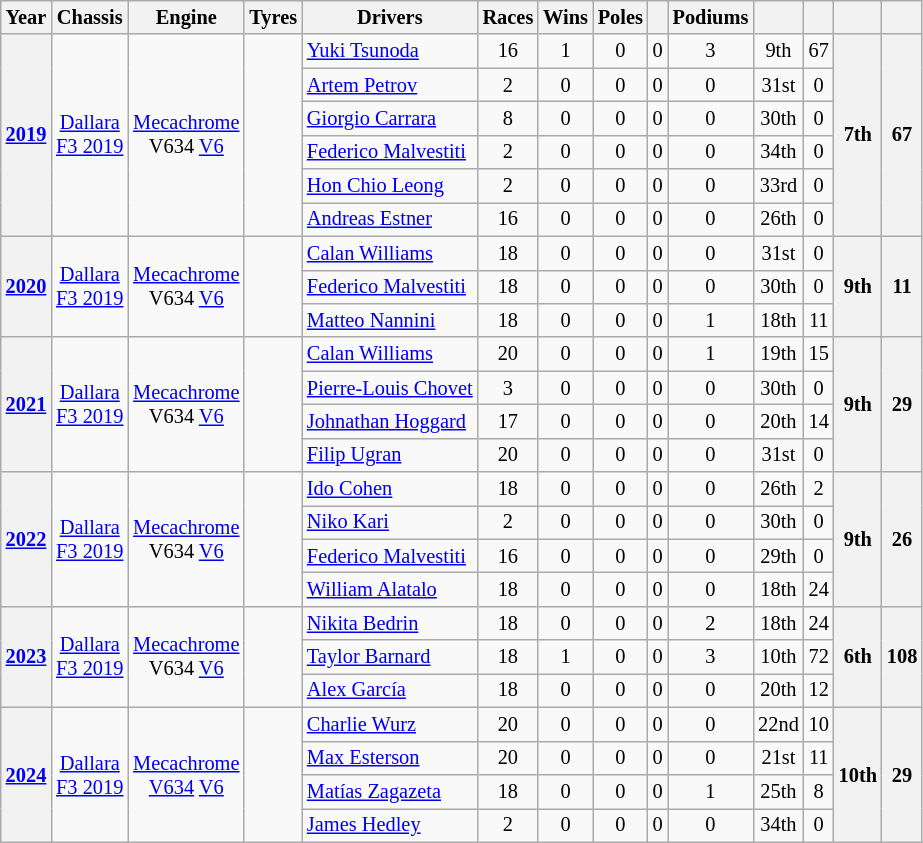<table class="wikitable" style="text-align:center; font-size:85%">
<tr>
<th>Year</th>
<th>Chassis</th>
<th>Engine</th>
<th>Tyres</th>
<th>Drivers</th>
<th>Races</th>
<th>Wins</th>
<th>Poles</th>
<th></th>
<th>Podiums</th>
<th></th>
<th></th>
<th></th>
<th></th>
</tr>
<tr>
<th rowspan=6><a href='#'>2019</a></th>
<td rowspan=6><a href='#'>Dallara</a><br><a href='#'>F3 2019</a></td>
<td rowspan=6><a href='#'>Mecachrome</a><br>V634 <a href='#'>V6</a></td>
<td rowspan=6></td>
<td align=left> <a href='#'>Yuki Tsunoda</a></td>
<td>16</td>
<td>1</td>
<td>0</td>
<td>0</td>
<td>3</td>
<td>9th</td>
<td>67</td>
<th rowspan=6>7th</th>
<th rowspan=6>67</th>
</tr>
<tr>
<td align=left> <a href='#'>Artem Petrov</a></td>
<td>2</td>
<td>0</td>
<td>0</td>
<td>0</td>
<td>0</td>
<td>31st</td>
<td>0</td>
</tr>
<tr>
<td align=left> <a href='#'>Giorgio Carrara</a></td>
<td>8</td>
<td>0</td>
<td>0</td>
<td>0</td>
<td>0</td>
<td>30th</td>
<td>0</td>
</tr>
<tr>
<td align=left> <a href='#'>Federico Malvestiti</a></td>
<td>2</td>
<td>0</td>
<td>0</td>
<td>0</td>
<td>0</td>
<td>34th</td>
<td>0</td>
</tr>
<tr>
<td align=left> <a href='#'>Hon Chio Leong</a></td>
<td>2</td>
<td>0</td>
<td>0</td>
<td>0</td>
<td>0</td>
<td>33rd</td>
<td>0</td>
</tr>
<tr>
<td align=left> <a href='#'>Andreas Estner</a></td>
<td>16</td>
<td>0</td>
<td>0</td>
<td>0</td>
<td>0</td>
<td>26th</td>
<td>0</td>
</tr>
<tr>
<th rowspan=3><a href='#'>2020</a></th>
<td rowspan=3><a href='#'>Dallara</a><br><a href='#'>F3 2019</a></td>
<td rowspan=3><a href='#'>Mecachrome</a><br>V634 <a href='#'>V6</a></td>
<td rowspan=3></td>
<td align=left> <a href='#'>Calan Williams</a></td>
<td>18</td>
<td>0</td>
<td>0</td>
<td>0</td>
<td>0</td>
<td>31st</td>
<td>0</td>
<th rowspan=3>9th</th>
<th rowspan=3>11</th>
</tr>
<tr>
<td align=left> <a href='#'>Federico Malvestiti</a></td>
<td>18</td>
<td>0</td>
<td>0</td>
<td>0</td>
<td>0</td>
<td>30th</td>
<td>0</td>
</tr>
<tr>
<td align=left> <a href='#'>Matteo Nannini</a></td>
<td>18</td>
<td>0</td>
<td>0</td>
<td>0</td>
<td>1</td>
<td>18th</td>
<td>11</td>
</tr>
<tr>
<th rowspan=4><a href='#'>2021</a></th>
<td rowspan=4><a href='#'>Dallara</a><br><a href='#'>F3 2019</a></td>
<td rowspan=4><a href='#'>Mecachrome</a><br>V634 <a href='#'>V6</a></td>
<td rowspan=4></td>
<td align=left> <a href='#'>Calan Williams</a></td>
<td>20</td>
<td>0</td>
<td>0</td>
<td>0</td>
<td>1</td>
<td>19th</td>
<td>15</td>
<th rowspan=4>9th</th>
<th rowspan=4>29</th>
</tr>
<tr>
<td align=left> <a href='#'>Pierre-Louis Chovet</a></td>
<td>3</td>
<td>0</td>
<td>0</td>
<td>0</td>
<td>0</td>
<td>30th</td>
<td>0</td>
</tr>
<tr>
<td align=left> <a href='#'>Johnathan Hoggard</a></td>
<td>17</td>
<td>0</td>
<td>0</td>
<td>0</td>
<td>0</td>
<td>20th</td>
<td>14</td>
</tr>
<tr>
<td align=left> <a href='#'>Filip Ugran</a></td>
<td>20</td>
<td>0</td>
<td>0</td>
<td>0</td>
<td>0</td>
<td>31st</td>
<td>0</td>
</tr>
<tr>
<th rowspan=4><a href='#'>2022</a></th>
<td rowspan=4><a href='#'>Dallara</a><br><a href='#'>F3 2019</a></td>
<td rowspan=4><a href='#'>Mecachrome</a><br>V634 <a href='#'>V6</a></td>
<td rowspan=4></td>
<td align=left> <a href='#'>Ido Cohen</a></td>
<td>18</td>
<td>0</td>
<td>0</td>
<td>0</td>
<td>0</td>
<td>26th</td>
<td>2</td>
<th rowspan="4">9th</th>
<th rowspan="4">26</th>
</tr>
<tr>
<td align=left> <a href='#'>Niko Kari</a></td>
<td>2</td>
<td>0</td>
<td>0</td>
<td>0</td>
<td>0</td>
<td>30th</td>
<td>0</td>
</tr>
<tr>
<td align=left> <a href='#'>Federico Malvestiti</a></td>
<td>16</td>
<td>0</td>
<td>0</td>
<td>0</td>
<td>0</td>
<td>29th</td>
<td>0</td>
</tr>
<tr>
<td align=left> <a href='#'>William Alatalo</a></td>
<td>18</td>
<td>0</td>
<td>0</td>
<td>0</td>
<td>0</td>
<td>18th</td>
<td>24</td>
</tr>
<tr>
<th rowspan="3"><a href='#'>2023</a></th>
<td rowspan="3"><a href='#'>Dallara</a><br><a href='#'>F3 2019</a></td>
<td rowspan="3"><a href='#'>Mecachrome</a><br>V634 <a href='#'>V6</a></td>
<td rowspan="3"></td>
<td align=left> <a href='#'>Nikita Bedrin</a></td>
<td>18</td>
<td>0</td>
<td>0</td>
<td>0</td>
<td>2</td>
<td>18th</td>
<td>24</td>
<th rowspan="3">6th</th>
<th rowspan="3">108</th>
</tr>
<tr>
<td align=left> <a href='#'>Taylor Barnard</a></td>
<td>18</td>
<td>1</td>
<td>0</td>
<td>0</td>
<td>3</td>
<td>10th</td>
<td>72</td>
</tr>
<tr>
<td align=left> <a href='#'>Alex García</a></td>
<td>18</td>
<td>0</td>
<td>0</td>
<td>0</td>
<td>0</td>
<td>20th</td>
<td>12</td>
</tr>
<tr>
<th rowspan=4><a href='#'>2024</a></th>
<td rowspan=4><a href='#'>Dallara</a><br><a href='#'>F3 2019</a></td>
<td rowspan=4><a href='#'>Mecachrome</a><br><a href='#'>V634</a> <a href='#'>V6</a></td>
<td rowspan=4></td>
<td align=left> <a href='#'>Charlie Wurz</a></td>
<td>20</td>
<td>0</td>
<td>0</td>
<td>0</td>
<td>0</td>
<td style="background:#;">22nd</td>
<td style="background:#;">10</td>
<th rowspan=4 style="background:#;">10th</th>
<th rowspan=4 style="background:#;">29</th>
</tr>
<tr>
<td align=left> <a href='#'>Max Esterson</a></td>
<td>20</td>
<td>0</td>
<td>0</td>
<td>0</td>
<td>0</td>
<td style="background:#;">21st</td>
<td style="background:#;">11</td>
</tr>
<tr>
<td align=left> <a href='#'>Matías Zagazeta</a></td>
<td>18</td>
<td>0</td>
<td>0</td>
<td>0</td>
<td>1</td>
<td style="background:#;">25th</td>
<td style="background:#;">8</td>
</tr>
<tr>
<td align=left> <a href='#'>James Hedley</a></td>
<td>2</td>
<td>0</td>
<td>0</td>
<td>0</td>
<td>0</td>
<td style="background:#;">34th</td>
<td style="background:#;">0</td>
</tr>
</table>
